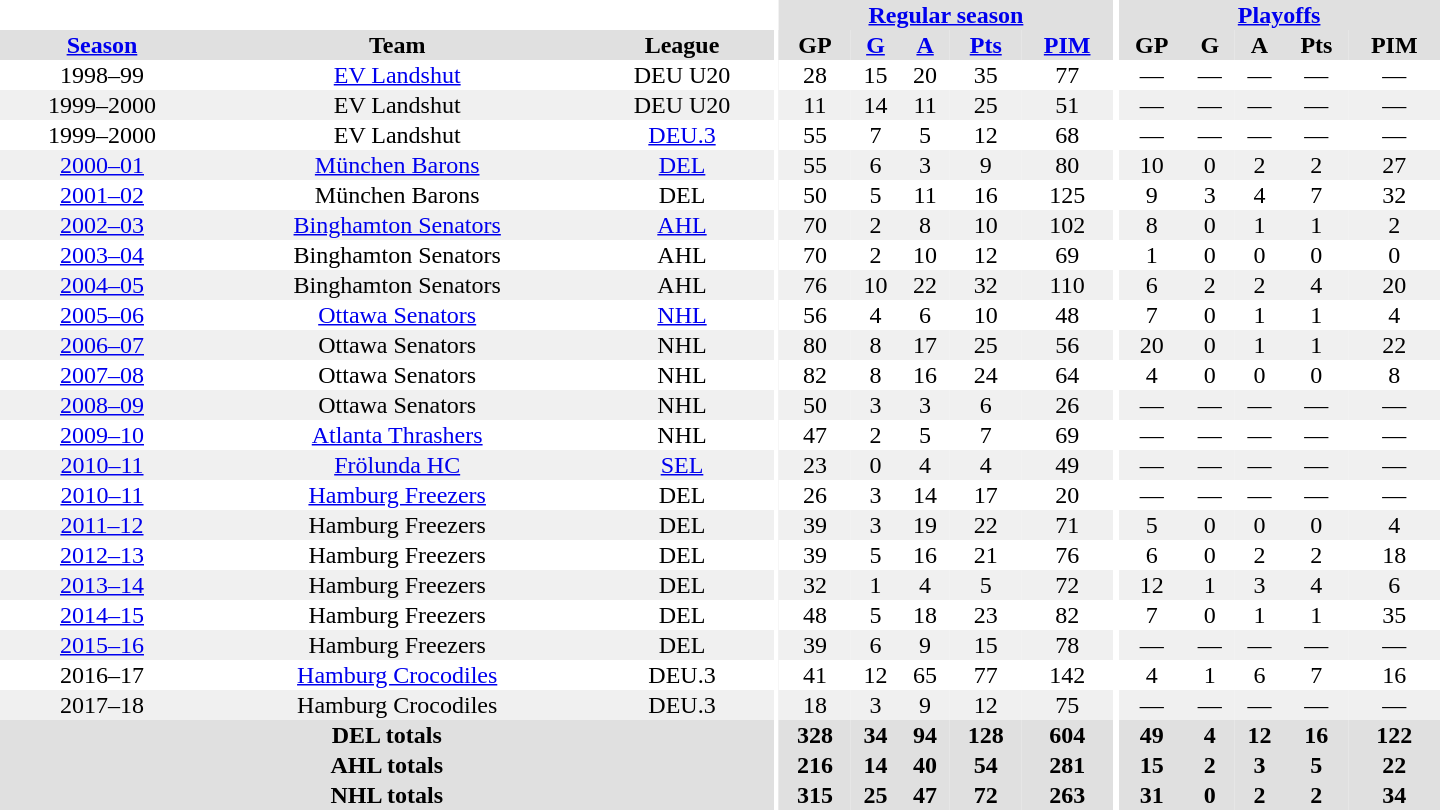<table border="0" cellpadding="1" cellspacing="0" style="text-align:center; width:60em">
<tr bgcolor="#e0e0e0">
<th colspan="3" bgcolor="#ffffff"></th>
<th rowspan="99" bgcolor="#ffffff"></th>
<th colspan="5"><a href='#'>Regular season</a></th>
<th rowspan="99" bgcolor="#ffffff"></th>
<th colspan="5"><a href='#'>Playoffs</a></th>
</tr>
<tr bgcolor="#e0e0e0">
<th><a href='#'>Season</a></th>
<th>Team</th>
<th>League</th>
<th>GP</th>
<th><a href='#'>G</a></th>
<th><a href='#'>A</a></th>
<th><a href='#'>Pts</a></th>
<th><a href='#'>PIM</a></th>
<th>GP</th>
<th>G</th>
<th>A</th>
<th>Pts</th>
<th>PIM</th>
</tr>
<tr>
<td>1998–99</td>
<td><a href='#'>EV Landshut</a></td>
<td>DEU U20</td>
<td>28</td>
<td>15</td>
<td>20</td>
<td>35</td>
<td>77</td>
<td>—</td>
<td>—</td>
<td>—</td>
<td>—</td>
<td>—</td>
</tr>
<tr bgcolor="#f0f0f0">
<td>1999–2000</td>
<td>EV Landshut</td>
<td>DEU U20</td>
<td>11</td>
<td>14</td>
<td>11</td>
<td>25</td>
<td>51</td>
<td>—</td>
<td>—</td>
<td>—</td>
<td>—</td>
<td>—</td>
</tr>
<tr>
<td>1999–2000</td>
<td>EV Landshut</td>
<td><a href='#'>DEU.3</a></td>
<td>55</td>
<td>7</td>
<td>5</td>
<td>12</td>
<td>68</td>
<td>—</td>
<td>—</td>
<td>—</td>
<td>—</td>
<td>—</td>
</tr>
<tr bgcolor="#f0f0f0">
<td><a href='#'>2000–01</a></td>
<td><a href='#'>München Barons</a></td>
<td><a href='#'>DEL</a></td>
<td>55</td>
<td>6</td>
<td>3</td>
<td>9</td>
<td>80</td>
<td>10</td>
<td>0</td>
<td>2</td>
<td>2</td>
<td>27</td>
</tr>
<tr>
<td><a href='#'>2001–02</a></td>
<td>München Barons</td>
<td>DEL</td>
<td>50</td>
<td>5</td>
<td>11</td>
<td>16</td>
<td>125</td>
<td>9</td>
<td>3</td>
<td>4</td>
<td>7</td>
<td>32</td>
</tr>
<tr bgcolor="#f0f0f0">
<td><a href='#'>2002–03</a></td>
<td><a href='#'>Binghamton Senators</a></td>
<td><a href='#'>AHL</a></td>
<td>70</td>
<td>2</td>
<td>8</td>
<td>10</td>
<td>102</td>
<td>8</td>
<td>0</td>
<td>1</td>
<td>1</td>
<td>2</td>
</tr>
<tr>
<td><a href='#'>2003–04</a></td>
<td>Binghamton Senators</td>
<td>AHL</td>
<td>70</td>
<td>2</td>
<td>10</td>
<td>12</td>
<td>69</td>
<td>1</td>
<td>0</td>
<td>0</td>
<td>0</td>
<td>0</td>
</tr>
<tr bgcolor="#f0f0f0">
<td><a href='#'>2004–05</a></td>
<td>Binghamton Senators</td>
<td>AHL</td>
<td>76</td>
<td>10</td>
<td>22</td>
<td>32</td>
<td>110</td>
<td>6</td>
<td>2</td>
<td>2</td>
<td>4</td>
<td>20</td>
</tr>
<tr>
<td><a href='#'>2005–06</a></td>
<td><a href='#'>Ottawa Senators</a></td>
<td><a href='#'>NHL</a></td>
<td>56</td>
<td>4</td>
<td>6</td>
<td>10</td>
<td>48</td>
<td>7</td>
<td>0</td>
<td>1</td>
<td>1</td>
<td>4</td>
</tr>
<tr bgcolor="#f0f0f0">
<td><a href='#'>2006–07</a></td>
<td>Ottawa Senators</td>
<td>NHL</td>
<td>80</td>
<td>8</td>
<td>17</td>
<td>25</td>
<td>56</td>
<td>20</td>
<td>0</td>
<td>1</td>
<td>1</td>
<td>22</td>
</tr>
<tr>
<td><a href='#'>2007–08</a></td>
<td>Ottawa Senators</td>
<td>NHL</td>
<td>82</td>
<td>8</td>
<td>16</td>
<td>24</td>
<td>64</td>
<td>4</td>
<td>0</td>
<td>0</td>
<td>0</td>
<td>8</td>
</tr>
<tr bgcolor="#f0f0f0">
<td><a href='#'>2008–09</a></td>
<td>Ottawa Senators</td>
<td>NHL</td>
<td>50</td>
<td>3</td>
<td>3</td>
<td>6</td>
<td>26</td>
<td>—</td>
<td>—</td>
<td>—</td>
<td>—</td>
<td>—</td>
</tr>
<tr>
<td><a href='#'>2009–10</a></td>
<td><a href='#'>Atlanta Thrashers</a></td>
<td>NHL</td>
<td>47</td>
<td>2</td>
<td>5</td>
<td>7</td>
<td>69</td>
<td>—</td>
<td>—</td>
<td>—</td>
<td>—</td>
<td>—</td>
</tr>
<tr bgcolor="#f0f0f0">
<td><a href='#'>2010–11</a></td>
<td><a href='#'>Frölunda HC</a></td>
<td><a href='#'>SEL</a></td>
<td>23</td>
<td>0</td>
<td>4</td>
<td>4</td>
<td>49</td>
<td>—</td>
<td>—</td>
<td>—</td>
<td>—</td>
<td>—</td>
</tr>
<tr>
<td><a href='#'>2010–11</a></td>
<td><a href='#'>Hamburg Freezers</a></td>
<td>DEL</td>
<td>26</td>
<td>3</td>
<td>14</td>
<td>17</td>
<td>20</td>
<td>—</td>
<td>—</td>
<td>—</td>
<td>—</td>
<td>—</td>
</tr>
<tr bgcolor="#f0f0f0">
<td><a href='#'>2011–12</a></td>
<td>Hamburg Freezers</td>
<td>DEL</td>
<td>39</td>
<td>3</td>
<td>19</td>
<td>22</td>
<td>71</td>
<td>5</td>
<td>0</td>
<td>0</td>
<td>0</td>
<td>4</td>
</tr>
<tr>
<td><a href='#'>2012–13</a></td>
<td>Hamburg Freezers</td>
<td>DEL</td>
<td>39</td>
<td>5</td>
<td>16</td>
<td>21</td>
<td>76</td>
<td>6</td>
<td>0</td>
<td>2</td>
<td>2</td>
<td>18</td>
</tr>
<tr bgcolor="#f0f0f0">
<td><a href='#'>2013–14</a></td>
<td>Hamburg Freezers</td>
<td>DEL</td>
<td>32</td>
<td>1</td>
<td>4</td>
<td>5</td>
<td>72</td>
<td>12</td>
<td>1</td>
<td>3</td>
<td>4</td>
<td>6</td>
</tr>
<tr>
<td><a href='#'>2014–15</a></td>
<td>Hamburg Freezers</td>
<td>DEL</td>
<td>48</td>
<td>5</td>
<td>18</td>
<td>23</td>
<td>82</td>
<td>7</td>
<td>0</td>
<td>1</td>
<td>1</td>
<td>35</td>
</tr>
<tr bgcolor="#f0f0f0">
<td><a href='#'>2015–16</a></td>
<td>Hamburg Freezers</td>
<td>DEL</td>
<td>39</td>
<td>6</td>
<td>9</td>
<td>15</td>
<td>78</td>
<td>—</td>
<td>—</td>
<td>—</td>
<td>—</td>
<td>—</td>
</tr>
<tr>
<td>2016–17</td>
<td><a href='#'>Hamburg Crocodiles</a></td>
<td>DEU.3</td>
<td>41</td>
<td>12</td>
<td>65</td>
<td>77</td>
<td>142</td>
<td>4</td>
<td>1</td>
<td>6</td>
<td>7</td>
<td>16</td>
</tr>
<tr bgcolor="#f0f0f0">
<td>2017–18</td>
<td>Hamburg Crocodiles</td>
<td>DEU.3</td>
<td>18</td>
<td>3</td>
<td>9</td>
<td>12</td>
<td>75</td>
<td>—</td>
<td>—</td>
<td>—</td>
<td>—</td>
<td>—</td>
</tr>
<tr bgcolor="#e0e0e0">
<th colspan="3">DEL totals</th>
<th>328</th>
<th>34</th>
<th>94</th>
<th>128</th>
<th>604</th>
<th>49</th>
<th>4</th>
<th>12</th>
<th>16</th>
<th>122</th>
</tr>
<tr bgcolor="#e0e0e0">
<th colspan="3">AHL totals</th>
<th>216</th>
<th>14</th>
<th>40</th>
<th>54</th>
<th>281</th>
<th>15</th>
<th>2</th>
<th>3</th>
<th>5</th>
<th>22</th>
</tr>
<tr bgcolor="#e0e0e0">
<th colspan="3">NHL totals</th>
<th>315</th>
<th>25</th>
<th>47</th>
<th>72</th>
<th>263</th>
<th>31</th>
<th>0</th>
<th>2</th>
<th>2</th>
<th>34</th>
</tr>
</table>
